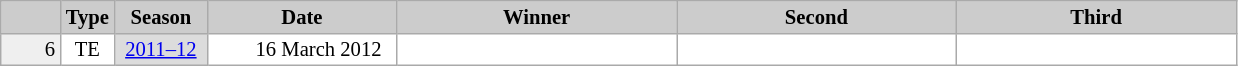<table class="wikitable plainrowheaders" style="background:#fff; font-size:86%; line-height:15px; border:grey solid 1px; border-collapse:collapse;">
<tr>
<th style="background-color: #ccc;" width="33"></th>
<th style="background-color: #ccc;" width="30">Type</th>
<th style="background-color: #ccc;" width="55">Season</th>
<th style="background-color: #ccc;" width="120">Date</th>
<th style="background:#ccc;" width="180">Winner</th>
<th style="background:#ccc;" width="180">Second</th>
<th style="background:#ccc;" width="180">Third</th>
</tr>
<tr>
<td align=right align=center bgcolor="#EFEFEF">6</td>
<td align=center>TE</td>
<td bgcolor=gainsboro align=center><a href='#'>2011–12</a></td>
<td align=right>16 March 2012  </td>
<td></td>
<td></td>
<td></td>
</tr>
</table>
